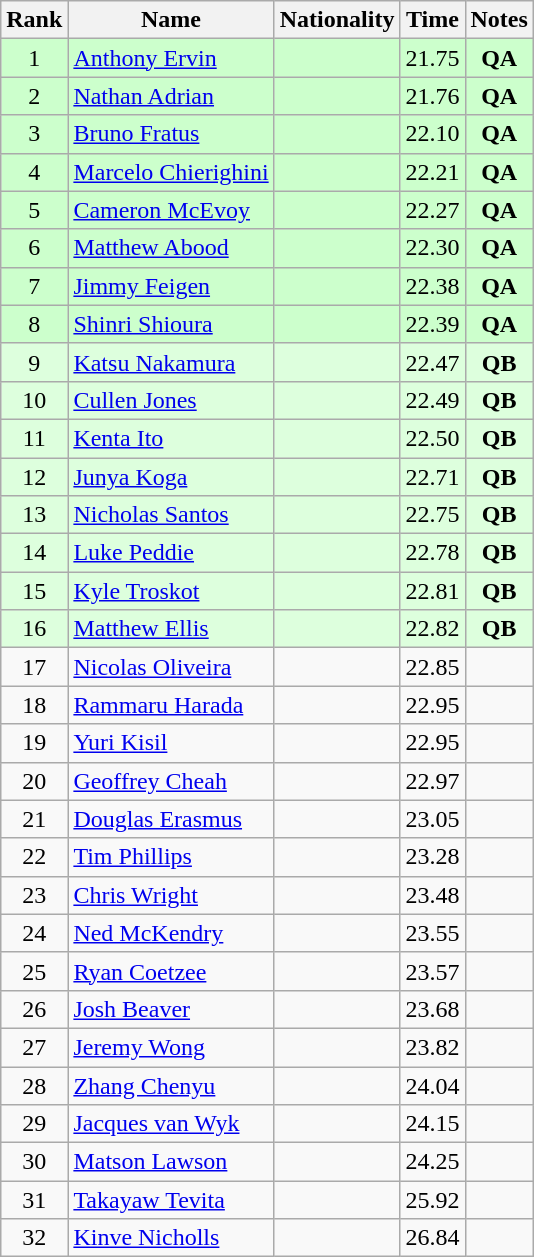<table class="wikitable sortable" style="text-align:center">
<tr>
<th>Rank</th>
<th>Name</th>
<th>Nationality</th>
<th>Time</th>
<th>Notes</th>
</tr>
<tr bgcolor=ccffcc>
<td>1</td>
<td align=left><a href='#'>Anthony Ervin</a></td>
<td align=left></td>
<td>21.75</td>
<td><strong>QA</strong></td>
</tr>
<tr bgcolor=ccffcc>
<td>2</td>
<td align=left><a href='#'>Nathan Adrian</a></td>
<td align=left></td>
<td>21.76</td>
<td><strong>QA</strong></td>
</tr>
<tr bgcolor=ccffcc>
<td>3</td>
<td align=left><a href='#'>Bruno Fratus</a></td>
<td align=left></td>
<td>22.10</td>
<td><strong>QA</strong></td>
</tr>
<tr bgcolor=ccffcc>
<td>4</td>
<td align=left><a href='#'>Marcelo Chierighini</a></td>
<td align=left></td>
<td>22.21</td>
<td><strong>QA</strong></td>
</tr>
<tr bgcolor=ccffcc>
<td>5</td>
<td align=left><a href='#'>Cameron McEvoy</a></td>
<td align=left></td>
<td>22.27</td>
<td><strong>QA</strong></td>
</tr>
<tr bgcolor=ccffcc>
<td>6</td>
<td align=left><a href='#'>Matthew Abood</a></td>
<td align=left></td>
<td>22.30</td>
<td><strong>QA</strong></td>
</tr>
<tr bgcolor=ccffcc>
<td>7</td>
<td align=left><a href='#'>Jimmy Feigen</a></td>
<td align=left></td>
<td>22.38</td>
<td><strong>QA</strong></td>
</tr>
<tr bgcolor=ccffcc>
<td>8</td>
<td align=left><a href='#'>Shinri Shioura</a></td>
<td align=left></td>
<td>22.39</td>
<td><strong>QA</strong></td>
</tr>
<tr bgcolor=ddffdd>
<td>9</td>
<td align=left><a href='#'>Katsu Nakamura</a></td>
<td align=left></td>
<td>22.47</td>
<td><strong>QB</strong></td>
</tr>
<tr bgcolor=ddffdd>
<td>10</td>
<td align=left><a href='#'>Cullen Jones</a></td>
<td align=left></td>
<td>22.49</td>
<td><strong>QB</strong></td>
</tr>
<tr bgcolor=ddffdd>
<td>11</td>
<td align=left><a href='#'>Kenta Ito</a></td>
<td align=left></td>
<td>22.50</td>
<td><strong>QB</strong></td>
</tr>
<tr bgcolor=ddffdd>
<td>12</td>
<td align=left><a href='#'>Junya Koga</a></td>
<td align=left></td>
<td>22.71</td>
<td><strong>QB</strong></td>
</tr>
<tr bgcolor=ddffdd>
<td>13</td>
<td align=left><a href='#'>Nicholas Santos</a></td>
<td align=left></td>
<td>22.75</td>
<td><strong>QB</strong></td>
</tr>
<tr bgcolor=ddffdd>
<td>14</td>
<td align=left><a href='#'>Luke Peddie</a></td>
<td align=left></td>
<td>22.78</td>
<td><strong>QB</strong></td>
</tr>
<tr bgcolor=ddffdd>
<td>15</td>
<td align=left><a href='#'>Kyle Troskot</a></td>
<td align=left></td>
<td>22.81</td>
<td><strong>QB</strong></td>
</tr>
<tr bgcolor=ddffdd>
<td>16</td>
<td align=left><a href='#'>Matthew Ellis</a></td>
<td align=left></td>
<td>22.82</td>
<td><strong>QB</strong></td>
</tr>
<tr>
<td>17</td>
<td align=left><a href='#'>Nicolas Oliveira</a></td>
<td align=left></td>
<td>22.85</td>
<td></td>
</tr>
<tr>
<td>18</td>
<td align=left><a href='#'>Rammaru Harada</a></td>
<td align=left></td>
<td>22.95</td>
<td></td>
</tr>
<tr>
<td>19</td>
<td align=left><a href='#'>Yuri Kisil</a></td>
<td align=left></td>
<td>22.95</td>
<td></td>
</tr>
<tr>
<td>20</td>
<td align=left><a href='#'>Geoffrey Cheah</a></td>
<td align=left></td>
<td>22.97</td>
<td></td>
</tr>
<tr>
<td>21</td>
<td align=left><a href='#'>Douglas Erasmus</a></td>
<td align=left></td>
<td>23.05</td>
<td></td>
</tr>
<tr>
<td>22</td>
<td align=left><a href='#'>Tim Phillips</a></td>
<td align=left></td>
<td>23.28</td>
<td></td>
</tr>
<tr>
<td>23</td>
<td align=left><a href='#'>Chris Wright</a></td>
<td align=left></td>
<td>23.48</td>
<td></td>
</tr>
<tr>
<td>24</td>
<td align=left><a href='#'>Ned McKendry</a></td>
<td align=left></td>
<td>23.55</td>
<td></td>
</tr>
<tr>
<td>25</td>
<td align=left><a href='#'>Ryan Coetzee</a></td>
<td align=left></td>
<td>23.57</td>
<td></td>
</tr>
<tr>
<td>26</td>
<td align=left><a href='#'>Josh Beaver</a></td>
<td align=left></td>
<td>23.68</td>
<td></td>
</tr>
<tr>
<td>27</td>
<td align=left><a href='#'>Jeremy Wong</a></td>
<td align=left></td>
<td>23.82</td>
<td></td>
</tr>
<tr>
<td>28</td>
<td align=left><a href='#'>Zhang Chenyu</a></td>
<td align=left></td>
<td>24.04</td>
<td></td>
</tr>
<tr>
<td>29</td>
<td align=left><a href='#'>Jacques van Wyk</a></td>
<td align=left></td>
<td>24.15</td>
<td></td>
</tr>
<tr>
<td>30</td>
<td align=left><a href='#'>Matson Lawson</a></td>
<td align=left></td>
<td>24.25</td>
<td></td>
</tr>
<tr>
<td>31</td>
<td align=left><a href='#'>Takayaw Tevita</a></td>
<td align=left></td>
<td>25.92</td>
<td></td>
</tr>
<tr>
<td>32</td>
<td align=left><a href='#'>Kinve Nicholls</a></td>
<td align=left></td>
<td>26.84</td>
<td></td>
</tr>
</table>
